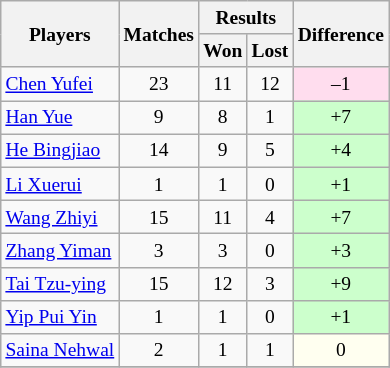<table class=wikitable style="text-align:center; font-size:small">
<tr>
<th rowspan="2">Players</th>
<th rowspan="2">Matches</th>
<th colspan="2">Results</th>
<th rowspan="2">Difference</th>
</tr>
<tr>
<th>Won</th>
<th>Lost</th>
</tr>
<tr>
<td align="left"> <a href='#'>Chen Yufei</a></td>
<td>23</td>
<td>11</td>
<td>12</td>
<td bgcolor="#ffddee">–1</td>
</tr>
<tr>
<td align="left"> <a href='#'>Han Yue</a></td>
<td>9</td>
<td>8</td>
<td>1</td>
<td bgcolor="#ccffcc">+7</td>
</tr>
<tr>
<td align="left"> <a href='#'>He Bingjiao</a></td>
<td>14</td>
<td>9</td>
<td>5</td>
<td bgcolor="#ccffcc">+4</td>
</tr>
<tr>
<td align="left"> <a href='#'>Li Xuerui</a></td>
<td>1</td>
<td>1</td>
<td>0</td>
<td bgcolor="#ccffcc">+1</td>
</tr>
<tr>
<td align="left"> <a href='#'>Wang Zhiyi</a></td>
<td>15</td>
<td>11</td>
<td>4</td>
<td bgcolor="#ccffcc">+7</td>
</tr>
<tr>
<td align="left"> <a href='#'>Zhang Yiman</a></td>
<td>3</td>
<td>3</td>
<td>0</td>
<td bgcolor="#ccffcc">+3</td>
</tr>
<tr>
<td align="left"> <a href='#'>Tai Tzu-ying</a></td>
<td>15</td>
<td>12</td>
<td>3</td>
<td bgcolor="#ccffcc">+9</td>
</tr>
<tr>
<td align="left"> <a href='#'>Yip Pui Yin</a></td>
<td>1</td>
<td>1</td>
<td>0</td>
<td bgcolor="#ccffcc">+1</td>
</tr>
<tr>
<td align="left"> <a href='#'>Saina Nehwal</a></td>
<td>2</td>
<td>1</td>
<td>1</td>
<td bgcolor="#fffff0">0</td>
</tr>
<tr>
</tr>
</table>
